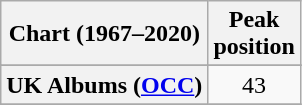<table class="wikitable sortable plainrowheaders" style="text-align:center;">
<tr>
<th scope="col">Chart (1967–2020)</th>
<th scope="col">Peak<br>position</th>
</tr>
<tr>
</tr>
<tr>
</tr>
<tr>
</tr>
<tr>
</tr>
<tr>
</tr>
<tr>
</tr>
<tr>
<th scope="row">UK Albums (<a href='#'>OCC</a>)</th>
<td>43</td>
</tr>
<tr>
</tr>
</table>
